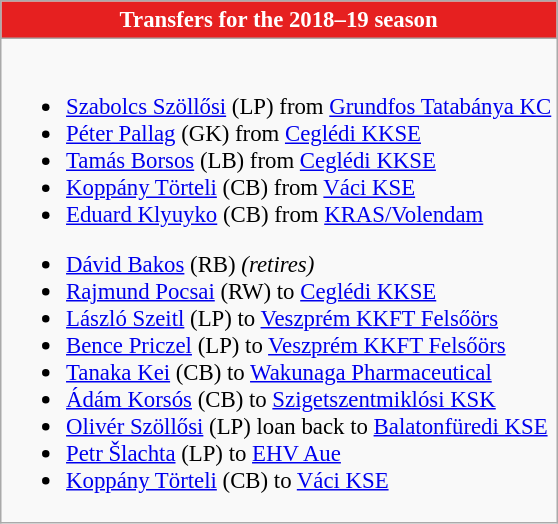<table class="wikitable collapsible collapsed" style="font-size:95%">
<tr>
<th style="color:#FFFFFF; background:#E62020"> <strong>Transfers for the 2018–19 season</strong></th>
</tr>
<tr>
<td><br>
<ul><li> <a href='#'>Szabolcs Szöllősi</a> (LP) from  <a href='#'>Grundfos Tatabánya KC</a></li><li> <a href='#'>Péter Pallag</a> (GK) from  <a href='#'>Ceglédi KKSE</a></li><li> <a href='#'>Tamás Borsos</a> (LB) from  <a href='#'>Ceglédi KKSE</a></li><li> <a href='#'>Koppány Törteli</a> (CB) from  <a href='#'>Váci KSE</a></li><li> <a href='#'>Eduard Klyuyko</a> (CB) from  <a href='#'>KRAS/Volendam</a></li></ul><ul><li> <a href='#'>Dávid Bakos</a> (RB) <em>(retires)</em></li><li> <a href='#'>Rajmund Pocsai</a> (RW) to  <a href='#'>Ceglédi KKSE</a></li><li> <a href='#'>László Szeitl</a> (LP) to  <a href='#'>Veszprém KKFT Felsőörs</a></li><li> <a href='#'>Bence Priczel</a> (LP) to  <a href='#'>Veszprém KKFT Felsőörs</a></li><li> <a href='#'>Tanaka Kei</a> (CB) to  <a href='#'>Wakunaga Pharmaceutical</a></li><li> <a href='#'>Ádám Korsós</a> (CB) to  <a href='#'>Szigetszentmiklósi KSK</a></li><li> <a href='#'>Olivér Szöllősi</a> (LP) loan back to  <a href='#'>Balatonfüredi KSE</a></li><li> <a href='#'>Petr Šlachta</a> (LP) to  <a href='#'>EHV Aue</a></li><li> <a href='#'>Koppány Törteli</a> (CB) to  <a href='#'>Váci KSE</a></li></ul></td>
</tr>
</table>
